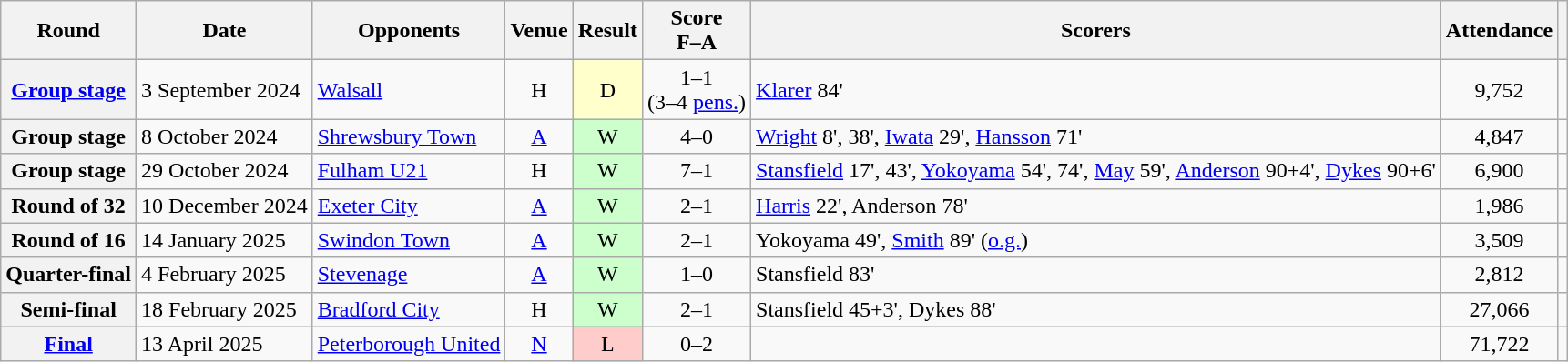<table class="wikitable plainrowheaders" style=text-align:center>
<tr>
<th scope=col>Round</th>
<th scope=col>Date</th>
<th scope=col>Opponents</th>
<th scope=col>Venue</th>
<th scope=col>Result</th>
<th scope=col>Score<br>F–A</th>
<th scope=col>Scorers</th>
<th scope=col>Attendance</th>
<th scope=col></th>
</tr>
<tr>
<th scope=row><a href='#'>Group stage</a></th>
<td style=text-align:left>3 September 2024</td>
<td style=text-align:left><a href='#'>Walsall</a></td>
<td>H</td>
<td style=background:#ffc>D</td>
<td>1–1<br>(3–4 <a href='#'>pens.</a>)</td>
<td style=text-align:left><a href='#'>Klarer</a> 84'</td>
<td>9,752</td>
<td></td>
</tr>
<tr>
<th scope=row>Group stage</th>
<td style=text-align:left>8 October 2024</td>
<td style=text-align:left><a href='#'>Shrewsbury Town</a></td>
<td><a href='#'>A</a></td>
<td style=background:#cfc>W</td>
<td>4–0</td>
<td style=text-align:left><a href='#'>Wright</a> 8', 38', <a href='#'>Iwata</a> 29', <a href='#'>Hansson</a> 71'</td>
<td>4,847</td>
<td></td>
</tr>
<tr>
<th scope=row>Group stage</th>
<td style=text-align:left>29 October 2024</td>
<td style="text-align:left"><a href='#'>Fulham U21</a></td>
<td>H</td>
<td style=background:#cfc>W</td>
<td>7–1</td>
<td style="text-align:left"><a href='#'>Stansfield</a> 17', 43', <a href='#'>Yokoyama</a> 54', 74', <a href='#'>May</a> 59', <a href='#'>Anderson</a> 90+4', <a href='#'>Dykes</a> 90+6'</td>
<td>6,900</td>
<td></td>
</tr>
<tr>
<th scope=row>Round of 32</th>
<td style=text-align:left>10 December 2024</td>
<td style="text-align:left"><a href='#'>Exeter City</a></td>
<td><a href='#'>A</a></td>
<td style=background:#cfc>W</td>
<td>2–1</td>
<td style="text-align:left"><a href='#'>Harris</a> 22', Anderson 78'</td>
<td>1,986</td>
<td></td>
</tr>
<tr>
<th scope=row>Round of 16</th>
<td style=text-align:left>14 January 2025</td>
<td style="text-align:left"><a href='#'>Swindon Town</a></td>
<td><a href='#'>A</a></td>
<td style=background:#cfc>W</td>
<td>2–1</td>
<td style="text-align:left">Yokoyama 49', <a href='#'>Smith</a> 89' (<a href='#'>o.g.</a>)</td>
<td>3,509</td>
<td></td>
</tr>
<tr>
<th scope=row>Quarter-final</th>
<td style=text-align:left>4 February 2025</td>
<td style="text-align:left"><a href='#'>Stevenage</a></td>
<td><a href='#'>A</a></td>
<td style=background:#cfc>W</td>
<td>1–0</td>
<td style="text-align:left">Stansfield 83'</td>
<td>2,812</td>
<td></td>
</tr>
<tr>
<th scope=row>Semi-final</th>
<td style=text-align:left>18 February 2025</td>
<td style="text-align:left"><a href='#'>Bradford City</a></td>
<td>H</td>
<td style=background:#cfc>W</td>
<td>2–1</td>
<td style="text-align:left">Stansfield 45+3', Dykes 88'</td>
<td>27,066</td>
<td></td>
</tr>
<tr>
<th scope=row><a href='#'>Final</a></th>
<td style=text-align:left>13 April 2025</td>
<td style="text-align:left"><a href='#'>Peterborough United</a></td>
<td><a href='#'>N</a></td>
<td style=background:#fcc>L</td>
<td>0–2</td>
<td></td>
<td>71,722</td>
<td></td>
</tr>
</table>
